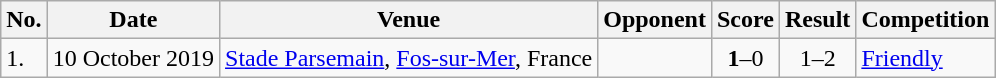<table class="wikitable">
<tr>
<th>No.</th>
<th>Date</th>
<th>Venue</th>
<th>Opponent</th>
<th>Score</th>
<th>Result</th>
<th>Competition</th>
</tr>
<tr>
<td>1.</td>
<td>10 October 2019</td>
<td><a href='#'>Stade Parsemain</a>, <a href='#'>Fos-sur-Mer</a>, France</td>
<td></td>
<td align=center><strong>1</strong>–0</td>
<td align=center>1–2</td>
<td><a href='#'>Friendly</a></td>
</tr>
</table>
